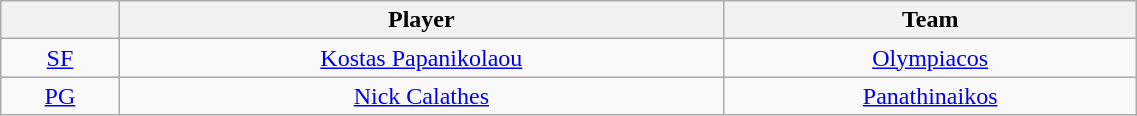<table class="wikitable" style="text-align: center;" width="60%">
<tr>
<th style="text-align:center;"></th>
<th style="text-align:center;">Player</th>
<th style="text-align:center;">Team</th>
</tr>
<tr>
<td style="text-align:center;"><a href='#'>SF</a></td>
<td> <a href='#'>Kostas Papanikolaou</a></td>
<td><a href='#'>Olympiacos</a></td>
</tr>
<tr>
<td style="text-align:center;"><a href='#'>PG</a></td>
<td> <a href='#'>Nick Calathes</a></td>
<td><a href='#'>Panathinaikos</a></td>
</tr>
</table>
